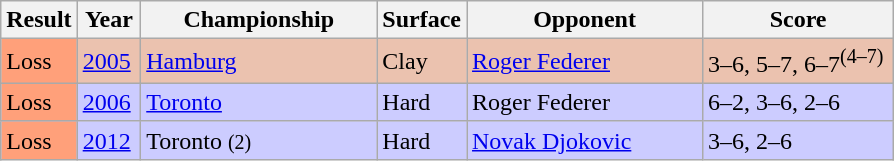<table class="sortable wikitable">
<tr>
<th style="width:40px">Result</th>
<th style="width:35px">Year</th>
<th style="width:150px">Championship</th>
<th style="width:50px">Surface</th>
<th style="width:150px">Opponent</th>
<th style="width:120px">Score</th>
</tr>
<tr style="background:#ebc2af;">
<td style="background:#ffa07a;">Loss</td>
<td><a href='#'>2005</a></td>
<td><a href='#'>Hamburg</a></td>
<td>Clay</td>
<td> <a href='#'>Roger Federer</a></td>
<td>3–6, 5–7, 6–7<sup>(4–7)</sup></td>
</tr>
<tr style="background:#ccf;">
<td style="background:#ffa07a;">Loss</td>
<td><a href='#'>2006</a></td>
<td><a href='#'>Toronto</a></td>
<td>Hard</td>
<td> Roger Federer</td>
<td>6–2, 3–6, 2–6</td>
</tr>
<tr style="background:#ccf;">
<td style="background:#ffa07a;">Loss</td>
<td><a href='#'>2012</a></td>
<td>Toronto <small>(2)</small></td>
<td>Hard</td>
<td> <a href='#'>Novak Djokovic</a></td>
<td>3–6, 2–6</td>
</tr>
</table>
